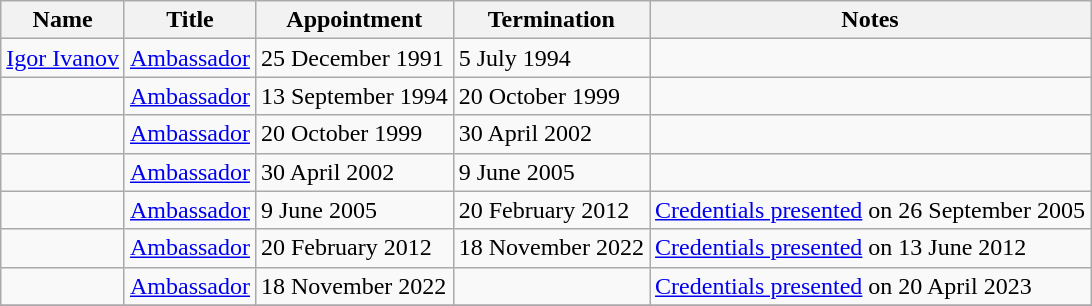<table class="wikitable">
<tr valign="middle">
<th>Name</th>
<th>Title</th>
<th>Appointment</th>
<th>Termination</th>
<th>Notes</th>
</tr>
<tr>
<td><a href='#'>Igor Ivanov</a></td>
<td><a href='#'>Ambassador</a></td>
<td>25 December 1991</td>
<td>5 July 1994</td>
<td></td>
</tr>
<tr>
<td></td>
<td><a href='#'>Ambassador</a></td>
<td>13 September 1994</td>
<td>20 October 1999</td>
<td></td>
</tr>
<tr>
<td></td>
<td><a href='#'>Ambassador</a></td>
<td>20 October 1999</td>
<td>30 April 2002</td>
<td></td>
</tr>
<tr>
<td></td>
<td><a href='#'>Ambassador</a></td>
<td>30 April 2002</td>
<td>9 June 2005</td>
<td></td>
</tr>
<tr>
<td></td>
<td><a href='#'>Ambassador</a></td>
<td>9 June 2005</td>
<td>20 February 2012</td>
<td><a href='#'>Credentials presented</a> on 26 September 2005</td>
</tr>
<tr>
<td></td>
<td><a href='#'>Ambassador</a></td>
<td>20 February 2012</td>
<td>18 November 2022</td>
<td><a href='#'>Credentials presented</a> on 13 June 2012</td>
</tr>
<tr>
<td></td>
<td><a href='#'>Ambassador</a></td>
<td>18 November 2022</td>
<td></td>
<td><a href='#'>Credentials presented</a> on 20 April 2023</td>
</tr>
<tr>
</tr>
</table>
